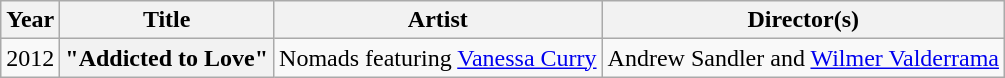<table class="wikitable plainrowheaders" style="text-align:center;">
<tr>
<th scope="col">Year</th>
<th scope="col">Title</th>
<th scope="col">Artist</th>
<th scope="col">Director(s)</th>
</tr>
<tr>
<td>2012</td>
<th scope="row">"Addicted to Love"</th>
<td>Nomads featuring <a href='#'>Vanessa Curry</a></td>
<td>Andrew Sandler and <a href='#'>Wilmer Valderrama</a></td>
</tr>
</table>
